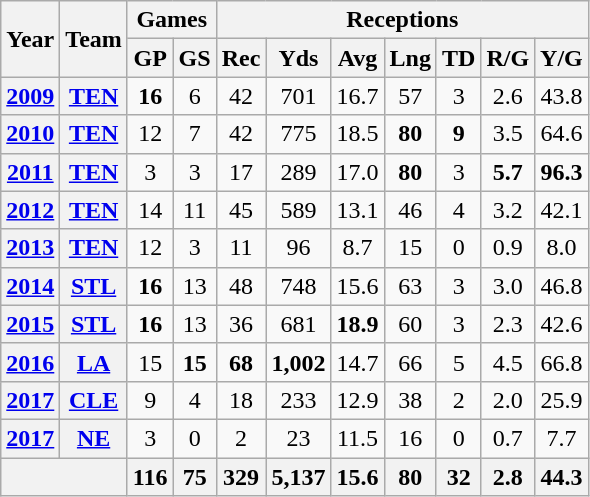<table class="wikitable" style="text-align:center">
<tr>
<th rowspan="2">Year</th>
<th rowspan="2">Team</th>
<th colspan="2">Games</th>
<th colspan="7">Receptions</th>
</tr>
<tr>
<th>GP</th>
<th>GS</th>
<th>Rec</th>
<th>Yds</th>
<th>Avg</th>
<th>Lng</th>
<th>TD</th>
<th>R/G</th>
<th>Y/G</th>
</tr>
<tr>
<th><a href='#'>2009</a></th>
<th><a href='#'>TEN</a></th>
<td><strong>16</strong></td>
<td>6</td>
<td>42</td>
<td>701</td>
<td>16.7</td>
<td>57</td>
<td>3</td>
<td>2.6</td>
<td>43.8</td>
</tr>
<tr>
<th><a href='#'>2010</a></th>
<th><a href='#'>TEN</a></th>
<td>12</td>
<td>7</td>
<td>42</td>
<td>775</td>
<td>18.5</td>
<td><strong>80</strong></td>
<td><strong>9</strong></td>
<td>3.5</td>
<td>64.6</td>
</tr>
<tr>
<th><a href='#'>2011</a></th>
<th><a href='#'>TEN</a></th>
<td>3</td>
<td>3</td>
<td>17</td>
<td>289</td>
<td>17.0</td>
<td><strong>80</strong></td>
<td>3</td>
<td><strong>5.7</strong></td>
<td><strong>96.3</strong></td>
</tr>
<tr>
<th><a href='#'>2012</a></th>
<th><a href='#'>TEN</a></th>
<td>14</td>
<td>11</td>
<td>45</td>
<td>589</td>
<td>13.1</td>
<td>46</td>
<td>4</td>
<td>3.2</td>
<td>42.1</td>
</tr>
<tr>
<th><a href='#'>2013</a></th>
<th><a href='#'>TEN</a></th>
<td>12</td>
<td>3</td>
<td>11</td>
<td>96</td>
<td>8.7</td>
<td>15</td>
<td>0</td>
<td>0.9</td>
<td>8.0</td>
</tr>
<tr>
<th><a href='#'>2014</a></th>
<th><a href='#'>STL</a></th>
<td><strong>16</strong></td>
<td>13</td>
<td>48</td>
<td>748</td>
<td>15.6</td>
<td>63</td>
<td>3</td>
<td>3.0</td>
<td>46.8</td>
</tr>
<tr>
<th><a href='#'>2015</a></th>
<th><a href='#'>STL</a></th>
<td><strong>16</strong></td>
<td>13</td>
<td>36</td>
<td>681</td>
<td><strong>18.9</strong></td>
<td>60</td>
<td>3</td>
<td>2.3</td>
<td>42.6</td>
</tr>
<tr>
<th><a href='#'>2016</a></th>
<th><a href='#'>LA</a></th>
<td>15</td>
<td><strong>15</strong></td>
<td><strong>68</strong></td>
<td><strong>1,002</strong></td>
<td>14.7</td>
<td>66</td>
<td>5</td>
<td>4.5</td>
<td>66.8</td>
</tr>
<tr>
<th><a href='#'>2017</a></th>
<th><a href='#'>CLE</a></th>
<td>9</td>
<td>4</td>
<td>18</td>
<td>233</td>
<td>12.9</td>
<td>38</td>
<td>2</td>
<td>2.0</td>
<td>25.9</td>
</tr>
<tr>
<th><a href='#'>2017</a></th>
<th><a href='#'>NE</a></th>
<td>3</td>
<td>0</td>
<td>2</td>
<td>23</td>
<td>11.5</td>
<td>16</td>
<td>0</td>
<td>0.7</td>
<td>7.7</td>
</tr>
<tr>
<th colspan="2"></th>
<th>116</th>
<th>75</th>
<th>329</th>
<th>5,137</th>
<th>15.6</th>
<th>80</th>
<th>32</th>
<th>2.8</th>
<th>44.3</th>
</tr>
</table>
